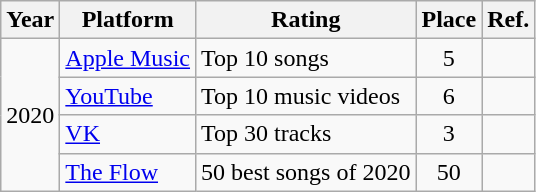<table class="wikitable">
<tr>
<th>Year</th>
<th>Platform</th>
<th>Rating</th>
<th>Place</th>
<th>Ref.</th>
</tr>
<tr>
<td rowspan="4">2020</td>
<td><a href='#'>Apple Music</a></td>
<td>Top 10 songs</td>
<td style="text-align:center">5</td>
<td></td>
</tr>
<tr>
<td><a href='#'>YouTube</a></td>
<td>Top 10 music videos</td>
<td style="text-align:center">6</td>
<td></td>
</tr>
<tr>
<td><a href='#'>VK</a></td>
<td>Top 30 tracks</td>
<td style="text-align:center">3</td>
<td></td>
</tr>
<tr>
<td><a href='#'>The Flow</a></td>
<td>50 best songs of 2020</td>
<td style="text-align:center">50</td>
<td></td>
</tr>
</table>
